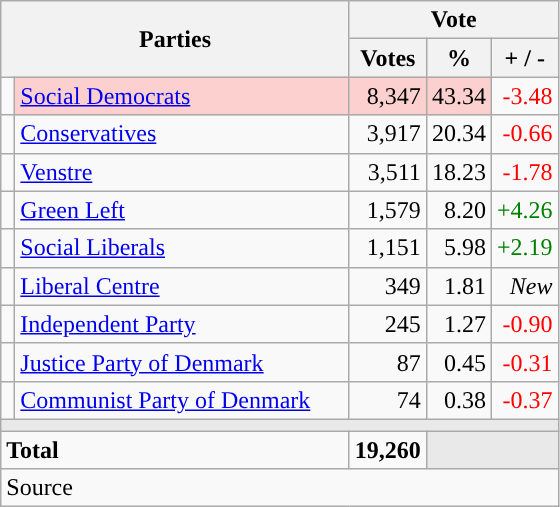<table class="wikitable" style="text-align:right;">
<tr>
<th style="text-align:centre;" rowspan="2" colspan="2" width="225">Parties</th>
<th colspan="3">Vote</th>
</tr>
<tr>
<th width="15">Votes</th>
<th width="15">%</th>
<th width="15">+ / -</th>
</tr>
<tr>
<td width="2" style="color:inherit;background:"></td>
<td bgcolor=#fbd0ce  align="left"><a href='#'>Social Democrats</a></td>
<td bgcolor=#fbd0ce>8,347</td>
<td bgcolor=#fbd0ce>43.34</td>
<td style=color:red;>-3.48</td>
</tr>
<tr>
<td width="2" style="color:inherit;background:"></td>
<td align="left"><a href='#'>Conservatives</a></td>
<td>3,917</td>
<td>20.34</td>
<td style=color:red;>-0.66</td>
</tr>
<tr>
<td width="2" style="color:inherit;background:"></td>
<td align="left"><a href='#'>Venstre</a></td>
<td>3,511</td>
<td>18.23</td>
<td style=color:red;>-1.78</td>
</tr>
<tr>
<td width="2" style="color:inherit;background:"></td>
<td align="left"><a href='#'>Green Left</a></td>
<td>1,579</td>
<td>8.20</td>
<td style=color:green;>+4.26</td>
</tr>
<tr>
<td width="2" style="color:inherit;background:"></td>
<td align="left"><a href='#'>Social Liberals</a></td>
<td>1,151</td>
<td>5.98</td>
<td style=color:green;>+2.19</td>
</tr>
<tr>
<td width="2" style="color:inherit;background:"></td>
<td align="left"><a href='#'>Liberal Centre</a></td>
<td>349</td>
<td>1.81</td>
<td><em>New</em></td>
</tr>
<tr>
<td width="2" style="color:inherit;background:"></td>
<td align="left"><a href='#'>Independent Party</a></td>
<td>245</td>
<td>1.27</td>
<td style=color:red;>-0.90</td>
</tr>
<tr>
<td width="2" style="color:inherit;background:"></td>
<td align="left"><a href='#'>Justice Party of Denmark</a></td>
<td>87</td>
<td>0.45</td>
<td style=color:red;>-0.31</td>
</tr>
<tr>
<td width="2" style="color:inherit;background:"></td>
<td align="left"><a href='#'>Communist Party of Denmark</a></td>
<td>74</td>
<td>0.38</td>
<td style=color:red;>-0.37</td>
</tr>
<tr>
<td colspan="7" bgcolor="#E9E9E9"></td>
</tr>
<tr>
<td align="left" colspan="2"><strong>Total</strong></td>
<td><strong>19,260</strong></td>
<td bgcolor="#E9E9E9" colspan="2"></td>
</tr>
<tr>
<td align="left" colspan="6">Source</td>
</tr>
</table>
